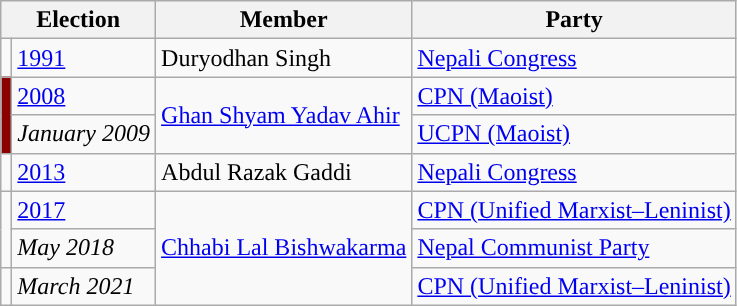<table class="wikitable">
<tr>
<th colspan="2">Election</th>
<th>Member</th>
<th>Party</th>
</tr>
<tr>
<td style="background-color:"></td>
<td><a href='#'>1991</a></td>
<td>Duryodhan Singh</td>
<td><a href='#'>Nepali Congress</a></td>
</tr>
<tr>
<td rowspan="2" style="background-color:darkred"></td>
<td><a href='#'>2008</a></td>
<td rowspan="2"><a href='#'>Ghan Shyam Yadav Ahir</a></td>
<td><a href='#'>CPN (Maoist)</a></td>
</tr>
<tr>
<td><em>January 2009</em></td>
<td><a href='#'>UCPN (Maoist)</a></td>
</tr>
<tr>
<td style="background-color:"></td>
<td><a href='#'>2013</a></td>
<td>Abdul Razak Gaddi</td>
<td><a href='#'>Nepali Congress</a></td>
</tr>
<tr>
<td rowspan="2" style="background-color:"></td>
<td><a href='#'>2017</a></td>
<td rowspan="3"><a href='#'>Chhabi Lal Bishwakarma</a></td>
<td><a href='#'>CPN (Unified Marxist–Leninist)</a></td>
</tr>
<tr>
<td><em>May 2018</em></td>
<td><a href='#'>Nepal Communist Party</a></td>
</tr>
<tr>
<td></td>
<td><em>March 2021</em></td>
<td><a href='#'>CPN (Unified Marxist–Leninist)</a></td>
</tr>
</table>
